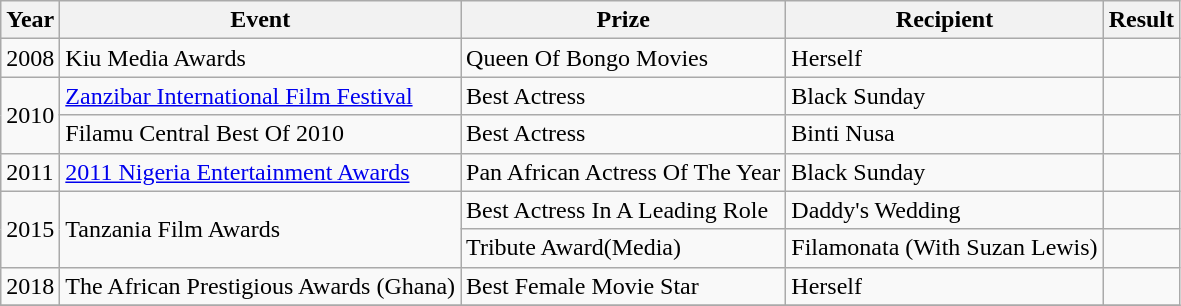<table class="wikitable">
<tr>
<th>Year</th>
<th>Event</th>
<th>Prize</th>
<th>Recipient</th>
<th>Result</th>
</tr>
<tr>
<td>2008</td>
<td>Kiu Media Awards</td>
<td>Queen Of Bongo Movies</td>
<td>Herself</td>
<td></td>
</tr>
<tr>
<td rowspan=2>2010</td>
<td><a href='#'>Zanzibar International Film Festival</a></td>
<td>Best Actress</td>
<td>Black Sunday</td>
<td></td>
</tr>
<tr>
<td>Filamu Central Best Of 2010</td>
<td>Best Actress</td>
<td>Binti Nusa</td>
<td></td>
</tr>
<tr>
<td>2011</td>
<td><a href='#'>2011 Nigeria Entertainment Awards</a></td>
<td>Pan African Actress Of The Year</td>
<td>Black Sunday</td>
<td></td>
</tr>
<tr>
<td rowspan=2>2015</td>
<td rowspan=2>Tanzania Film Awards</td>
<td>Best Actress In A Leading Role</td>
<td>Daddy's Wedding</td>
<td></td>
</tr>
<tr>
<td>Tribute Award(Media)</td>
<td>Filamonata (With Suzan Lewis)</td>
<td></td>
</tr>
<tr>
<td>2018</td>
<td>The African Prestigious Awards (Ghana)</td>
<td>Best Female Movie Star</td>
<td>Herself</td>
<td></td>
</tr>
<tr>
</tr>
</table>
